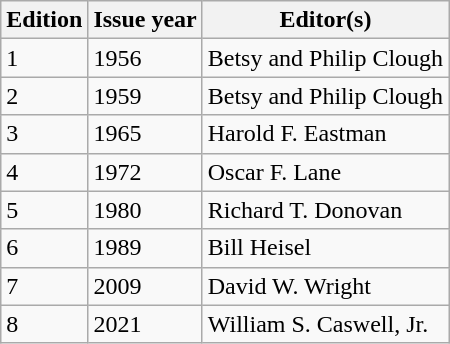<table class="wikitable">
<tr>
<th>Edition</th>
<th>Issue year</th>
<th>Editor(s)</th>
</tr>
<tr>
<td>1</td>
<td>1956</td>
<td>Betsy and Philip Clough</td>
</tr>
<tr>
<td>2</td>
<td>1959</td>
<td>Betsy and Philip Clough</td>
</tr>
<tr>
<td>3</td>
<td>1965</td>
<td>Harold F. Eastman</td>
</tr>
<tr>
<td>4</td>
<td>1972</td>
<td>Oscar F. Lane</td>
</tr>
<tr>
<td>5</td>
<td>1980</td>
<td>Richard T. Donovan</td>
</tr>
<tr>
<td>6</td>
<td>1989</td>
<td>Bill Heisel</td>
</tr>
<tr>
<td>7</td>
<td>2009</td>
<td>David W. Wright</td>
</tr>
<tr>
<td>8</td>
<td>2021</td>
<td>William S. Caswell, Jr.</td>
</tr>
</table>
